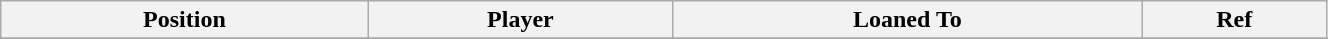<table class="wikitable sortable" style="width:70%; text-align:center; font-size:100%; text-align:left;">
<tr>
<th><strong>Position</strong></th>
<th><strong>Player</strong></th>
<th><strong>Loaned To</strong></th>
<th><strong>Ref</strong></th>
</tr>
<tr>
</tr>
</table>
